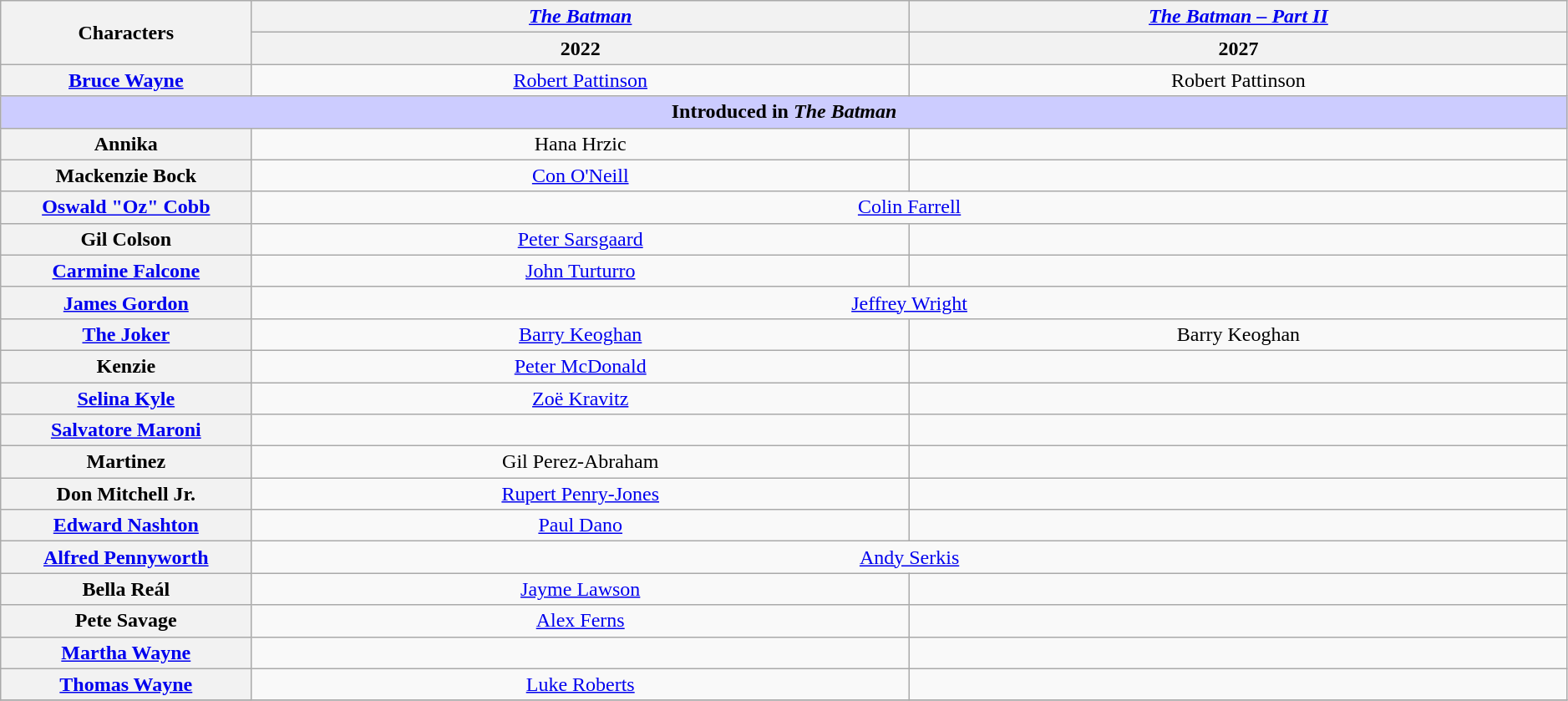<table class="wikitable" style="text-align:center; width:99%">
<tr>
<th rowspan="2">Characters</th>
<th style="text-align:center; width:42%;"><a href='#'><em>The Batman</em></a></th>
<th style="text-align:center; width:42%;"><em><a href='#'>The Batman – Part II</a></em></th>
</tr>
<tr>
<th>2022</th>
<th>2027</th>
</tr>
<tr>
<th><a href='#'>Bruce Wayne<br></a></th>
<td><a href='#'>Robert Pattinson</a><br></td>
<td>Robert Pattinson</td>
</tr>
<tr>
<th colspan="3" style="background:#ccf;">Introduced in <em>The Batman</em></th>
</tr>
<tr>
<th>Annika</th>
<td>Hana Hrzic</td>
<td></td>
</tr>
<tr>
<th>Mackenzie Bock</th>
<td><a href='#'>Con O'Neill</a></td>
<td></td>
</tr>
<tr>
<th><a href='#'>Oswald "Oz" Cobb<br></a></th>
<td colspan="2"><a href='#'>Colin Farrell</a></td>
</tr>
<tr>
<th>Gil Colson</th>
<td><a href='#'>Peter Sarsgaard</a></td>
<td></td>
</tr>
<tr>
<th><a href='#'>Carmine Falcone</a></th>
<td><a href='#'>John Turturro</a></td>
<td></td>
</tr>
<tr>
<th><a href='#'>James Gordon</a></th>
<td colspan="2"><a href='#'>Jeffrey Wright</a></td>
</tr>
<tr>
<th><a href='#'>The Joker</a></th>
<td><a href='#'>Barry Keoghan</a></td>
<td>Barry Keoghan</td>
</tr>
<tr>
<th>Kenzie</th>
<td><a href='#'>Peter McDonald</a></td>
<td></td>
</tr>
<tr>
<th><a href='#'>Selina Kyle</a></th>
<td><a href='#'>Zoë Kravitz</a></td>
<td></td>
</tr>
<tr>
<th><a href='#'>Salvatore Maroni</a></th>
<td></td>
<td></td>
</tr>
<tr>
<th>Martinez</th>
<td>Gil Perez-Abraham</td>
<td></td>
</tr>
<tr>
<th>Don Mitchell Jr.</th>
<td><a href='#'>Rupert Penry-Jones</a></td>
<td></td>
</tr>
<tr>
<th><a href='#'>Edward Nashton<br></a></th>
<td><a href='#'>Paul Dano</a><br></td>
<td></td>
</tr>
<tr>
<th><a href='#'>Alfred Pennyworth</a></th>
<td colspan="2"><a href='#'>Andy Serkis</a></td>
</tr>
<tr>
<th>Bella Reál</th>
<td><a href='#'>Jayme Lawson</a></td>
<td></td>
</tr>
<tr>
<th>Pete Savage</th>
<td><a href='#'>Alex Ferns</a></td>
<td></td>
</tr>
<tr>
<th><a href='#'>Martha Wayne</a></th>
<td></td>
<td></td>
</tr>
<tr>
<th><a href='#'>Thomas Wayne</a></th>
<td><a href='#'>Luke Roberts</a></td>
<td></td>
</tr>
<tr>
</tr>
</table>
